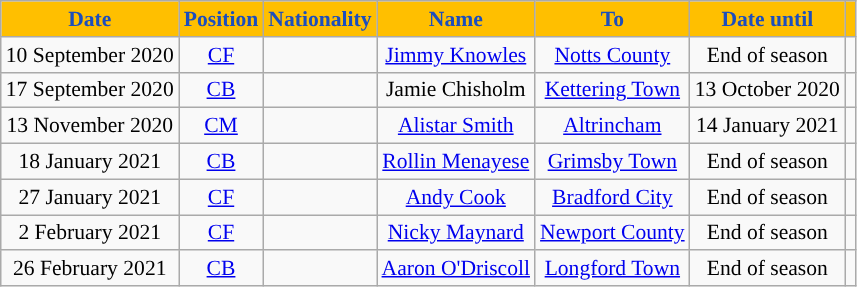<table class="wikitable"  style="text-align:center; font-size:90%; ">
<tr>
<th style="background:#ffbf00; color:#1C4EBD ">Date</th>
<th style="background:#ffbf00; color:#1C4EBD ">Position</th>
<th style="background:#ffbf00; color:#1C4EBD ">Nationality</th>
<th style="background:#ffbf00; color:#1C4EBD ">Name</th>
<th style="background:#ffbf00; color:#1C4EBD ">To</th>
<th style="background:#ffbf00; color:#1C4EBD ">Date until</th>
<th style="background:#ffbf00; color:#1C4EBD "></th>
</tr>
<tr>
<td>10 September 2020</td>
<td><a href='#'>CF</a></td>
<td></td>
<td><a href='#'>Jimmy Knowles</a></td>
<td> <a href='#'>Notts County</a></td>
<td>End of season</td>
<td></td>
</tr>
<tr>
<td>17 September 2020</td>
<td><a href='#'>CB</a></td>
<td></td>
<td>Jamie Chisholm</td>
<td> <a href='#'>Kettering Town</a></td>
<td>13 October 2020</td>
<td></td>
</tr>
<tr>
<td>13 November 2020</td>
<td><a href='#'>CM</a></td>
<td></td>
<td><a href='#'>Alistar Smith</a></td>
<td> <a href='#'>Altrincham</a></td>
<td>14 January 2021</td>
<td></td>
</tr>
<tr>
<td>18 January 2021</td>
<td><a href='#'>CB</a></td>
<td></td>
<td><a href='#'>Rollin Menayese</a></td>
<td> <a href='#'>Grimsby Town</a></td>
<td>End of season</td>
<td></td>
</tr>
<tr>
<td>27 January 2021</td>
<td><a href='#'>CF</a></td>
<td></td>
<td><a href='#'>Andy Cook</a></td>
<td> <a href='#'>Bradford City</a></td>
<td>End of season</td>
<td></td>
</tr>
<tr>
<td>2 February 2021</td>
<td><a href='#'>CF</a></td>
<td></td>
<td><a href='#'>Nicky Maynard</a></td>
<td> <a href='#'>Newport County</a></td>
<td>End of season</td>
<td></td>
</tr>
<tr>
<td>26 February 2021</td>
<td><a href='#'>CB</a></td>
<td></td>
<td><a href='#'>Aaron O'Driscoll</a></td>
<td> <a href='#'>Longford Town</a></td>
<td>End of season</td>
<td></td>
</tr>
</table>
